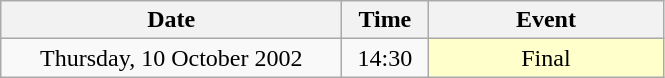<table class = "wikitable" style="text-align:center;">
<tr>
<th width=220>Date</th>
<th width=50>Time</th>
<th width=150>Event</th>
</tr>
<tr>
<td>Thursday, 10 October 2002</td>
<td>14:30</td>
<td bgcolor=ffffcc>Final</td>
</tr>
</table>
